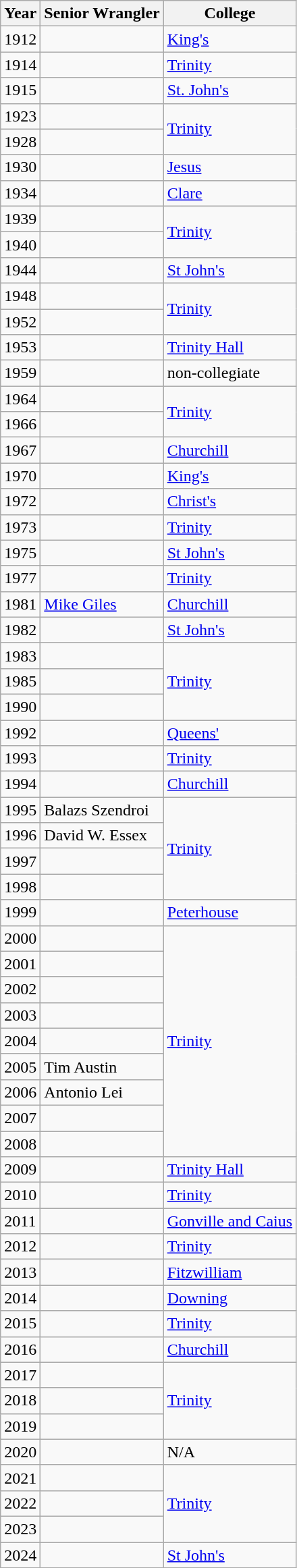<table class="wikitable sortable">
<tr>
<th>Year</th>
<th>Senior Wrangler</th>
<th>College</th>
</tr>
<tr>
<td>1912</td>
<td></td>
<td><a href='#'>King's</a></td>
</tr>
<tr>
<td>1914</td>
<td></td>
<td><a href='#'>Trinity</a></td>
</tr>
<tr>
<td>1915</td>
<td></td>
<td><a href='#'>St. John's</a></td>
</tr>
<tr>
<td>1923</td>
<td></td>
<td rowspan="2"><a href='#'>Trinity</a></td>
</tr>
<tr>
<td>1928</td>
<td></td>
</tr>
<tr>
<td>1930</td>
<td></td>
<td><a href='#'>Jesus</a></td>
</tr>
<tr>
<td>1934</td>
<td></td>
<td><a href='#'>Clare</a></td>
</tr>
<tr>
<td>1939</td>
<td></td>
<td rowspan="2"><a href='#'>Trinity</a></td>
</tr>
<tr>
<td>1940</td>
<td></td>
</tr>
<tr>
<td>1944</td>
<td></td>
<td><a href='#'>St John's</a></td>
</tr>
<tr>
<td>1948</td>
<td></td>
<td rowspan="2"><a href='#'>Trinity</a></td>
</tr>
<tr>
<td>1952</td>
<td></td>
</tr>
<tr>
<td>1953</td>
<td></td>
<td><a href='#'>Trinity Hall</a></td>
</tr>
<tr>
<td>1959</td>
<td></td>
<td>non-collegiate</td>
</tr>
<tr>
<td>1964</td>
<td></td>
<td rowspan="2"><a href='#'>Trinity</a></td>
</tr>
<tr>
<td>1966</td>
<td></td>
</tr>
<tr>
<td>1967</td>
<td></td>
<td><a href='#'>Churchill</a></td>
</tr>
<tr>
<td>1970</td>
<td></td>
<td><a href='#'>King's</a></td>
</tr>
<tr>
<td>1972</td>
<td></td>
<td><a href='#'>Christ's</a></td>
</tr>
<tr>
<td>1973</td>
<td></td>
<td><a href='#'>Trinity</a></td>
</tr>
<tr>
<td>1975</td>
<td></td>
<td><a href='#'>St John's</a></td>
</tr>
<tr>
<td>1977</td>
<td></td>
<td><a href='#'>Trinity</a></td>
</tr>
<tr>
<td>1981</td>
<td><a href='#'>Mike Giles</a></td>
<td><a href='#'>Churchill</a></td>
</tr>
<tr>
<td>1982</td>
<td></td>
<td><a href='#'>St John's</a></td>
</tr>
<tr>
<td>1983</td>
<td></td>
<td rowspan="3"><a href='#'>Trinity</a></td>
</tr>
<tr>
<td>1985</td>
<td></td>
</tr>
<tr>
<td>1990</td>
<td></td>
</tr>
<tr>
<td>1992</td>
<td></td>
<td><a href='#'>Queens'</a></td>
</tr>
<tr>
<td>1993</td>
<td></td>
<td><a href='#'>Trinity</a></td>
</tr>
<tr>
<td>1994</td>
<td></td>
<td><a href='#'>Churchill</a></td>
</tr>
<tr>
<td>1995</td>
<td>Balazs Szendroi</td>
<td rowspan="4"><a href='#'>Trinity</a></td>
</tr>
<tr>
<td>1996</td>
<td>David W. Essex</td>
</tr>
<tr>
<td>1997</td>
<td></td>
</tr>
<tr>
<td>1998</td>
<td></td>
</tr>
<tr>
<td>1999</td>
<td></td>
<td><a href='#'>Peterhouse</a></td>
</tr>
<tr>
<td>2000</td>
<td></td>
<td rowspan="9"><a href='#'>Trinity</a></td>
</tr>
<tr>
<td>2001</td>
<td></td>
</tr>
<tr>
<td>2002</td>
<td></td>
</tr>
<tr>
<td>2003</td>
<td></td>
</tr>
<tr>
<td>2004</td>
<td></td>
</tr>
<tr>
<td>2005</td>
<td>Tim Austin</td>
</tr>
<tr>
<td>2006</td>
<td>Antonio Lei</td>
</tr>
<tr>
<td>2007</td>
<td></td>
</tr>
<tr>
<td>2008</td>
<td></td>
</tr>
<tr>
<td>2009</td>
<td></td>
<td><a href='#'>Trinity Hall</a></td>
</tr>
<tr>
<td>2010</td>
<td></td>
<td><a href='#'>Trinity</a></td>
</tr>
<tr>
<td>2011</td>
<td></td>
<td><a href='#'>Gonville and Caius</a></td>
</tr>
<tr>
<td>2012</td>
<td></td>
<td><a href='#'>Trinity</a></td>
</tr>
<tr>
<td>2013</td>
<td></td>
<td><a href='#'>Fitzwilliam</a></td>
</tr>
<tr>
<td>2014</td>
<td></td>
<td><a href='#'>Downing</a></td>
</tr>
<tr>
<td>2015</td>
<td></td>
<td><a href='#'>Trinity</a></td>
</tr>
<tr>
<td>2016</td>
<td></td>
<td><a href='#'>Churchill</a></td>
</tr>
<tr>
<td>2017</td>
<td></td>
<td rowspan="3"><a href='#'>Trinity</a></td>
</tr>
<tr>
<td>2018</td>
<td></td>
</tr>
<tr>
<td>2019</td>
<td></td>
</tr>
<tr>
<td>2020</td>
<td><em></em></td>
<td>N/A</td>
</tr>
<tr>
<td>2021</td>
<td></td>
<td rowspan="3"><a href='#'>Trinity</a></td>
</tr>
<tr>
<td>2022</td>
<td></td>
</tr>
<tr>
<td>2023</td>
<td></td>
</tr>
<tr>
<td>2024</td>
<td></td>
<td><a href='#'>St John's</a></td>
</tr>
</table>
